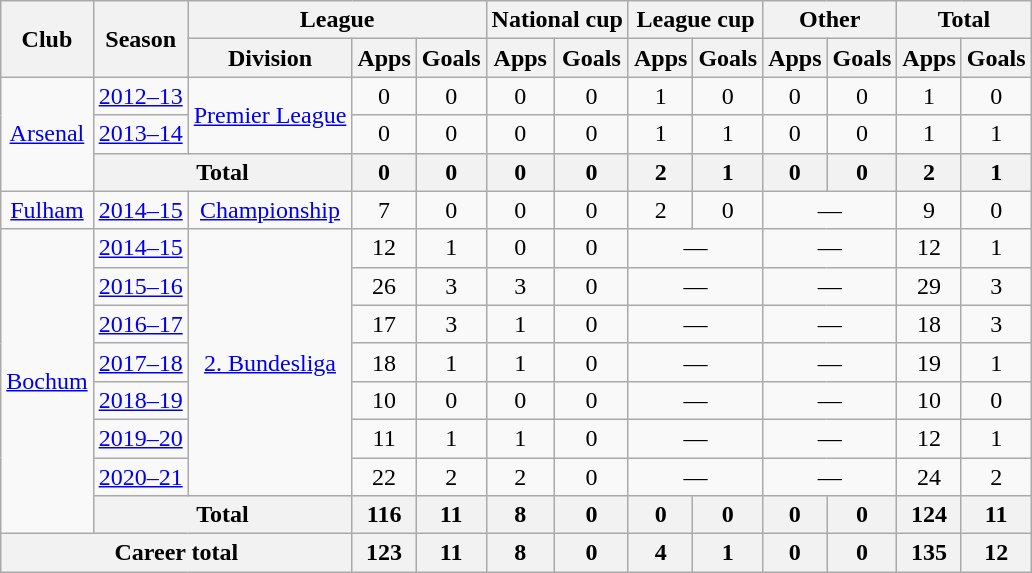<table class="wikitable" style="text-align:center">
<tr>
<th rowspan="2">Club</th>
<th rowspan="2">Season</th>
<th colspan="3">League</th>
<th colspan="2">National cup</th>
<th colspan="2">League cup</th>
<th colspan="2">Other</th>
<th colspan="2">Total</th>
</tr>
<tr>
<th>Division</th>
<th>Apps</th>
<th>Goals</th>
<th>Apps</th>
<th>Goals</th>
<th>Apps</th>
<th>Goals</th>
<th>Apps</th>
<th>Goals</th>
<th>Apps</th>
<th>Goals</th>
</tr>
<tr>
<td rowspan="3"><a href='#'>Arsenal</a></td>
<td><a href='#'>2012–13</a></td>
<td rowspan="2"><a href='#'>Premier League</a></td>
<td>0</td>
<td>0</td>
<td>0</td>
<td>0</td>
<td>1</td>
<td>0</td>
<td>0</td>
<td>0</td>
<td>1</td>
<td>0</td>
</tr>
<tr>
<td><a href='#'>2013–14</a></td>
<td>0</td>
<td>0</td>
<td>0</td>
<td>0</td>
<td>1</td>
<td>1</td>
<td>0</td>
<td>0</td>
<td>1</td>
<td>1</td>
</tr>
<tr>
<th colspan="2">Total</th>
<th>0</th>
<th>0</th>
<th>0</th>
<th>0</th>
<th>2</th>
<th>1</th>
<th>0</th>
<th>0</th>
<th>2</th>
<th>1</th>
</tr>
<tr>
<td><a href='#'>Fulham</a></td>
<td><a href='#'>2014–15</a></td>
<td><a href='#'>Championship</a></td>
<td>7</td>
<td>0</td>
<td>0</td>
<td>0</td>
<td>2</td>
<td>0</td>
<td colspan="2">—</td>
<td>9</td>
<td>0</td>
</tr>
<tr>
<td rowspan="8"><a href='#'>Bochum</a></td>
<td><a href='#'>2014–15</a></td>
<td rowspan="7"><a href='#'>2. Bundesliga</a></td>
<td>12</td>
<td>1</td>
<td>0</td>
<td>0</td>
<td colspan="2">—</td>
<td colspan="2">—</td>
<td>12</td>
<td>1</td>
</tr>
<tr>
<td><a href='#'>2015–16</a></td>
<td>26</td>
<td>3</td>
<td>3</td>
<td>0</td>
<td colspan="2">—</td>
<td colspan="2">—</td>
<td>29</td>
<td>3</td>
</tr>
<tr>
<td><a href='#'>2016–17</a></td>
<td>17</td>
<td>3</td>
<td>1</td>
<td>0</td>
<td colspan="2">—</td>
<td colspan="2">—</td>
<td>18</td>
<td>3</td>
</tr>
<tr>
<td><a href='#'>2017–18</a></td>
<td>18</td>
<td>1</td>
<td>1</td>
<td>0</td>
<td colspan="2">—</td>
<td colspan="2">—</td>
<td>19</td>
<td>1</td>
</tr>
<tr>
<td><a href='#'>2018–19</a></td>
<td>10</td>
<td>0</td>
<td>0</td>
<td>0</td>
<td colspan="2">—</td>
<td colspan="2">—</td>
<td>10</td>
<td>0</td>
</tr>
<tr>
<td><a href='#'>2019–20</a></td>
<td>11</td>
<td>1</td>
<td>1</td>
<td>0</td>
<td colspan="2">—</td>
<td colspan="2">—</td>
<td>12</td>
<td>1</td>
</tr>
<tr>
<td><a href='#'>2020–21</a></td>
<td>22</td>
<td>2</td>
<td>2</td>
<td>0</td>
<td colspan="2">—</td>
<td colspan="2">—</td>
<td>24</td>
<td>2</td>
</tr>
<tr>
<th colspan="2">Total</th>
<th>116</th>
<th>11</th>
<th>8</th>
<th>0</th>
<th>0</th>
<th>0</th>
<th>0</th>
<th>0</th>
<th>124</th>
<th>11</th>
</tr>
<tr>
<th colspan="3">Career total</th>
<th>123</th>
<th>11</th>
<th>8</th>
<th>0</th>
<th>4</th>
<th>1</th>
<th>0</th>
<th>0</th>
<th>135</th>
<th>12</th>
</tr>
</table>
